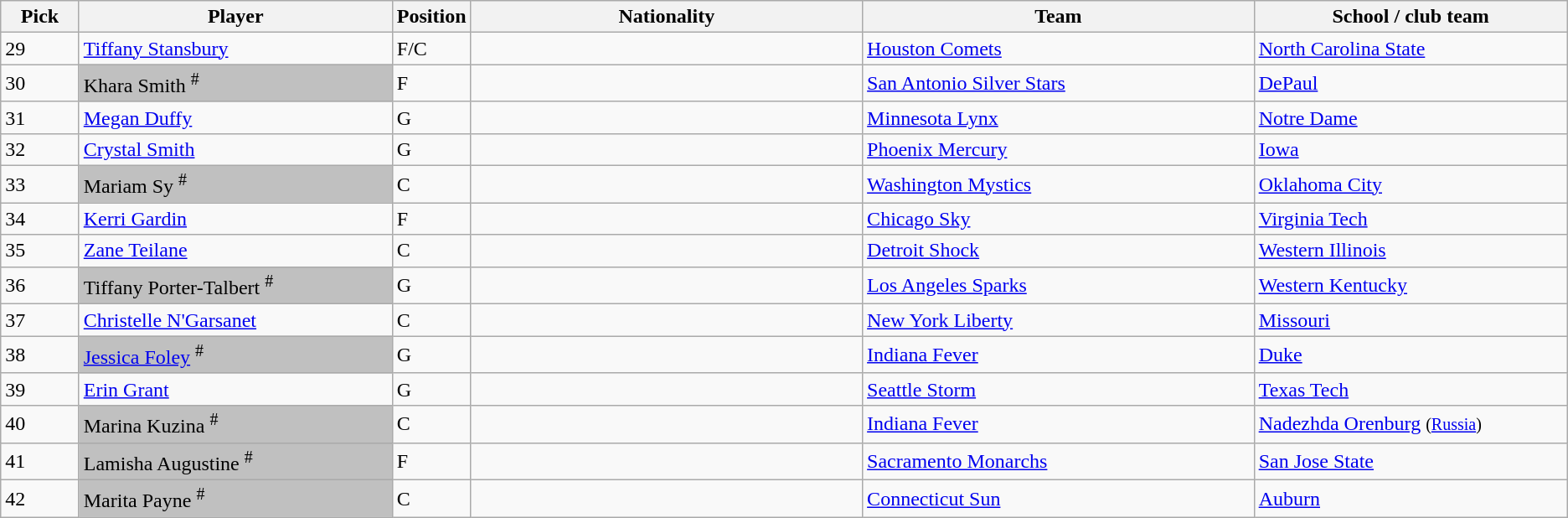<table class="wikitable sortable">
<tr>
<th style="width:5%;">Pick</th>
<th style="width:20%;">Player</th>
<th style="width:5%;">Position</th>
<th style="width:25%;">Nationality</th>
<th style="width:25%;">Team</th>
<th style="width:20%;">School / club team</th>
</tr>
<tr>
<td>29</td>
<td><a href='#'>Tiffany Stansbury</a></td>
<td>F/C</td>
<td></td>
<td><a href='#'>Houston Comets</a></td>
<td><a href='#'>North Carolina State</a></td>
</tr>
<tr>
<td>30</td>
<td bgcolor=#C0C0C0>Khara Smith <sup>#</sup></td>
<td>F</td>
<td></td>
<td><a href='#'>San Antonio Silver Stars</a></td>
<td><a href='#'>DePaul</a></td>
</tr>
<tr>
<td>31</td>
<td><a href='#'>Megan Duffy</a></td>
<td>G</td>
<td></td>
<td><a href='#'>Minnesota Lynx</a></td>
<td><a href='#'>Notre Dame</a></td>
</tr>
<tr>
<td>32</td>
<td><a href='#'>Crystal Smith</a></td>
<td>G</td>
<td></td>
<td><a href='#'>Phoenix Mercury</a></td>
<td><a href='#'>Iowa</a></td>
</tr>
<tr>
<td>33</td>
<td bgcolor=#C0C0C0>Mariam Sy <sup>#</sup></td>
<td>C</td>
<td></td>
<td><a href='#'>Washington Mystics</a></td>
<td><a href='#'>Oklahoma City</a></td>
</tr>
<tr>
<td>34</td>
<td><a href='#'>Kerri Gardin</a></td>
<td>F</td>
<td></td>
<td><a href='#'>Chicago Sky</a></td>
<td><a href='#'>Virginia Tech</a></td>
</tr>
<tr>
<td>35</td>
<td><a href='#'>Zane Teilane</a></td>
<td>C</td>
<td></td>
<td><a href='#'>Detroit Shock</a></td>
<td><a href='#'>Western Illinois</a></td>
</tr>
<tr>
<td>36</td>
<td bgcolor=#C0C0C0>Tiffany Porter-Talbert <sup>#</sup></td>
<td>G</td>
<td></td>
<td><a href='#'>Los Angeles Sparks</a></td>
<td><a href='#'>Western Kentucky</a></td>
</tr>
<tr>
<td>37</td>
<td><a href='#'>Christelle N'Garsanet</a></td>
<td>C</td>
<td></td>
<td><a href='#'>New York Liberty</a></td>
<td><a href='#'>Missouri</a></td>
</tr>
<tr>
<td>38</td>
<td bgcolor=#C0C0C0><a href='#'>Jessica Foley</a> <sup>#</sup></td>
<td>G</td>
<td></td>
<td><a href='#'>Indiana Fever</a> </td>
<td><a href='#'>Duke</a></td>
</tr>
<tr>
<td>39</td>
<td><a href='#'>Erin Grant</a></td>
<td>G</td>
<td></td>
<td><a href='#'>Seattle Storm</a></td>
<td><a href='#'>Texas Tech</a></td>
</tr>
<tr>
<td>40</td>
<td bgcolor=#C0C0C0>Marina Kuzina <sup>#</sup></td>
<td>C</td>
<td></td>
<td><a href='#'>Indiana Fever</a></td>
<td><a href='#'>Nadezhda Orenburg</a> <small>(<a href='#'>Russia</a>)</small></td>
</tr>
<tr>
<td>41</td>
<td bgcolor=#C0C0C0>Lamisha Augustine <sup>#</sup></td>
<td>F</td>
<td></td>
<td><a href='#'>Sacramento Monarchs</a></td>
<td><a href='#'>San Jose State</a></td>
</tr>
<tr>
<td>42</td>
<td bgcolor=#C0C0C0>Marita Payne <sup>#</sup></td>
<td>C</td>
<td></td>
<td><a href='#'>Connecticut Sun</a></td>
<td><a href='#'>Auburn</a></td>
</tr>
</table>
